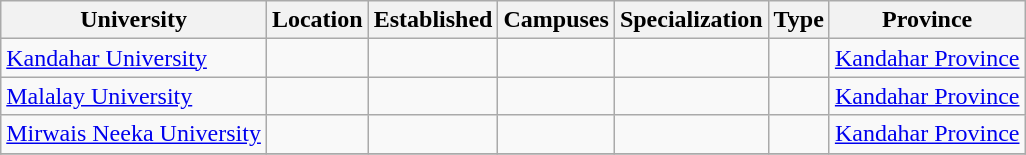<table class="wikitable sortable">
<tr>
<th>University</th>
<th>Location</th>
<th>Established</th>
<th>Campuses</th>
<th>Specialization</th>
<th>Type</th>
<th>Province</th>
</tr>
<tr>
<td><a href='#'>Kandahar University</a></td>
<td></td>
<td></td>
<td></td>
<td></td>
<td></td>
<td><a href='#'>Kandahar Province</a></td>
</tr>
<tr>
<td><a href='#'>Malalay University</a></td>
<td></td>
<td></td>
<td></td>
<td></td>
<td></td>
<td><a href='#'>Kandahar Province</a></td>
</tr>
<tr>
<td><a href='#'>Mirwais Neeka University</a></td>
<td></td>
<td></td>
<td></td>
<td></td>
<td></td>
<td><a href='#'>Kandahar Province</a></td>
</tr>
<tr>
</tr>
</table>
